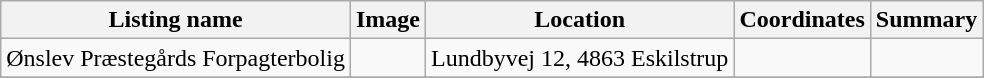<table class="wikitable sortable">
<tr>
<th>Listing name</th>
<th>Image</th>
<th>Location</th>
<th>Coordinates</th>
<th>Summary</th>
</tr>
<tr>
<td>Ønslev Præstegårds Forpagterbolig</td>
<td></td>
<td>Lundbyvej 12, 4863 Eskilstrup</td>
<td></td>
<td></td>
</tr>
<tr>
</tr>
</table>
